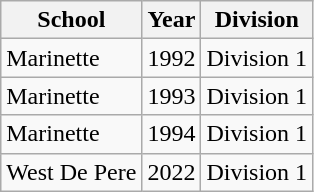<table class="wikitable">
<tr>
<th>School</th>
<th>Year</th>
<th>Division</th>
</tr>
<tr>
<td>Marinette</td>
<td>1992</td>
<td>Division 1</td>
</tr>
<tr>
<td>Marinette</td>
<td>1993</td>
<td>Division 1</td>
</tr>
<tr>
<td>Marinette</td>
<td>1994</td>
<td>Division 1</td>
</tr>
<tr>
<td>West De Pere</td>
<td>2022</td>
<td>Division 1</td>
</tr>
</table>
